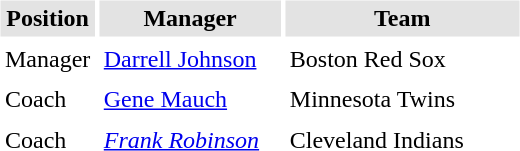<table border="0" cellspacing="3" cellpadding="3">
<tr style="background: #e3e3e3;">
<th width="50">Position</th>
<th style="width:115px;">Manager</th>
<th style="width:150px;">Team</th>
</tr>
<tr>
<td>Manager</td>
<td><a href='#'>Darrell Johnson</a></td>
<td>Boston Red Sox</td>
</tr>
<tr>
<td>Coach</td>
<td><a href='#'>Gene Mauch</a></td>
<td>Minnesota Twins</td>
</tr>
<tr>
<td>Coach</td>
<td><em><a href='#'>Frank Robinson</a></em></td>
<td>Cleveland Indians</td>
</tr>
</table>
